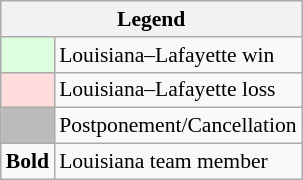<table class="wikitable" style="font-size:90%">
<tr>
<th colspan="2">Legend</th>
</tr>
<tr>
<td style="background:#dfd;"> </td>
<td>Louisiana–Lafayette win</td>
</tr>
<tr>
<td style="background:#fdd;"> </td>
<td>Louisiana–Lafayette loss</td>
</tr>
<tr>
<td style="background:#bbb;"> </td>
<td>Postponement/Cancellation</td>
</tr>
<tr>
<td><strong>Bold</strong></td>
<td>Louisiana team member</td>
</tr>
</table>
